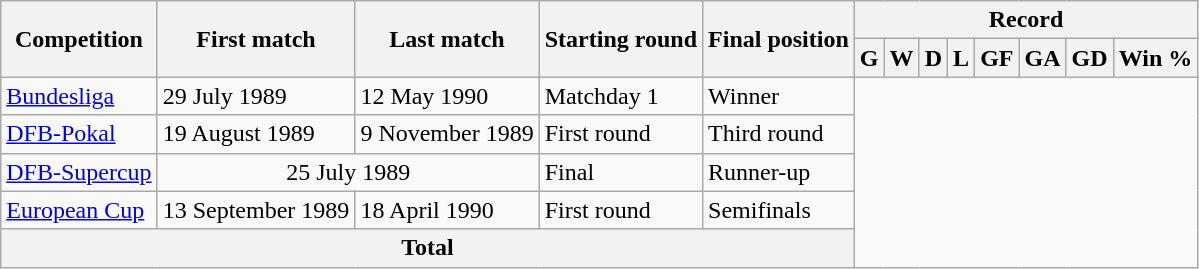<table class="wikitable" style="text-align: center">
<tr>
<th rowspan="2">Competition</th>
<th rowspan="2">First match</th>
<th rowspan="2">Last match</th>
<th rowspan="2">Starting round</th>
<th rowspan="2">Final position</th>
<th colspan="8">Record</th>
</tr>
<tr>
<th>G</th>
<th>W</th>
<th>D</th>
<th>L</th>
<th>GF</th>
<th>GA</th>
<th>GD</th>
<th>Win %</th>
</tr>
<tr>
<td align=left><a href='#'>Bundesliga</a></td>
<td align=left>29 July 1989</td>
<td align=left>12 May 1990</td>
<td align=left>Matchday 1</td>
<td align=left>Winner<br></td>
</tr>
<tr>
<td align=left><a href='#'>DFB-Pokal</a></td>
<td align=left>19 August 1989</td>
<td align=left>9 November 1989</td>
<td align=left>First round</td>
<td align=left>Third round<br></td>
</tr>
<tr>
<td align=left><a href='#'>DFB-Supercup</a></td>
<td colspan="2" align=center>25 July 1989</td>
<td align=left>Final</td>
<td align=left>Runner-up<br></td>
</tr>
<tr>
<td align=left><a href='#'>European Cup</a></td>
<td align=left>13 September 1989</td>
<td align=left>18 April 1990</td>
<td align=left>First round</td>
<td align=left>Semifinals<br></td>
</tr>
<tr>
<th colspan="5">Total<br></th>
</tr>
</table>
